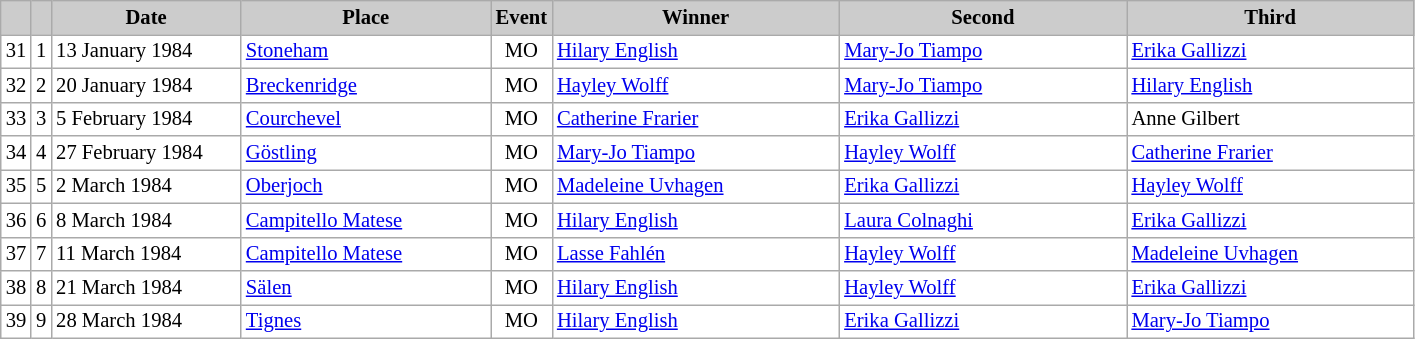<table class="wikitable plainrowheaders" style="background:#fff; font-size:86%; line-height:16px; border:grey solid 1px; border-collapse:collapse;">
<tr style="background:#ccc; text-align:center;">
<th scope="col" style="background:#ccc; width=20 px;"></th>
<th scope="col" style="background:#ccc; width=30 px;"></th>
<th scope="col" style="background:#ccc; width:120px;">Date</th>
<th scope="col" style="background:#ccc; width:160px;">Place</th>
<th scope="col" style="background:#ccc; width:15px;">Event</th>
<th scope="col" style="background:#ccc; width:185px;">Winner</th>
<th scope="col" style="background:#ccc; width:185px;">Second</th>
<th scope="col" style="background:#ccc; width:185px;">Third</th>
</tr>
<tr>
<td align=center>31</td>
<td align=center>1</td>
<td>13 January 1984</td>
<td> <a href='#'>Stoneham</a></td>
<td align=center>MO</td>
<td> <a href='#'>Hilary English</a></td>
<td> <a href='#'>Mary-Jo Tiampo</a></td>
<td> <a href='#'>Erika Gallizzi</a></td>
</tr>
<tr>
<td align=center>32</td>
<td align=center>2</td>
<td>20 January 1984</td>
<td> <a href='#'>Breckenridge</a></td>
<td align=center>MO</td>
<td> <a href='#'>Hayley Wolff</a></td>
<td> <a href='#'>Mary-Jo Tiampo</a></td>
<td> <a href='#'>Hilary English</a></td>
</tr>
<tr>
<td align=center>33</td>
<td align=center>3</td>
<td>5 February 1984</td>
<td> <a href='#'>Courchevel</a></td>
<td align=center>MO</td>
<td> <a href='#'>Catherine Frarier</a></td>
<td> <a href='#'>Erika Gallizzi</a></td>
<td> Anne Gilbert</td>
</tr>
<tr>
<td align=center>34</td>
<td align=center>4</td>
<td>27 February 1984</td>
<td> <a href='#'>Göstling</a></td>
<td align=center>MO</td>
<td> <a href='#'>Mary-Jo Tiampo</a></td>
<td> <a href='#'>Hayley Wolff</a></td>
<td> <a href='#'>Catherine Frarier</a></td>
</tr>
<tr>
<td align=center>35</td>
<td align=center>5</td>
<td>2 March 1984</td>
<td> <a href='#'>Oberjoch</a></td>
<td align=center>MO</td>
<td> <a href='#'>Madeleine Uvhagen</a></td>
<td> <a href='#'>Erika Gallizzi</a></td>
<td> <a href='#'>Hayley Wolff</a></td>
</tr>
<tr>
<td align=center>36</td>
<td align=center>6</td>
<td>8 March 1984</td>
<td> <a href='#'>Campitello Matese</a></td>
<td align=center>MO</td>
<td> <a href='#'>Hilary English</a></td>
<td> <a href='#'>Laura Colnaghi</a></td>
<td> <a href='#'>Erika Gallizzi</a></td>
</tr>
<tr>
<td align=center>37</td>
<td align=center>7</td>
<td>11 March 1984</td>
<td> <a href='#'>Campitello Matese</a></td>
<td align=center>MO</td>
<td> <a href='#'>Lasse Fahlén</a></td>
<td> <a href='#'>Hayley Wolff</a></td>
<td> <a href='#'>Madeleine Uvhagen</a></td>
</tr>
<tr>
<td align=center>38</td>
<td align=center>8</td>
<td>21 March 1984</td>
<td> <a href='#'>Sälen</a></td>
<td align=center>MO</td>
<td> <a href='#'>Hilary English</a></td>
<td> <a href='#'>Hayley Wolff</a></td>
<td> <a href='#'>Erika Gallizzi</a></td>
</tr>
<tr>
<td align=center>39</td>
<td align=center>9</td>
<td>28 March 1984</td>
<td> <a href='#'>Tignes</a></td>
<td align=center>MO</td>
<td> <a href='#'>Hilary English</a></td>
<td> <a href='#'>Erika Gallizzi</a></td>
<td> <a href='#'>Mary-Jo Tiampo</a></td>
</tr>
</table>
